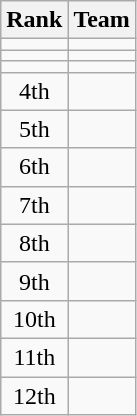<table class=wikitable style="text-align:center;">
<tr>
<th>Rank</th>
<th>Team</th>
</tr>
<tr>
<td></td>
<td align=left></td>
</tr>
<tr>
<td></td>
<td align=left></td>
</tr>
<tr>
<td></td>
<td align=left></td>
</tr>
<tr>
<td>4th</td>
<td align=left></td>
</tr>
<tr>
<td>5th</td>
<td align=left></td>
</tr>
<tr>
<td>6th</td>
<td align=left></td>
</tr>
<tr>
<td>7th</td>
<td align=left></td>
</tr>
<tr>
<td>8th</td>
<td align=left></td>
</tr>
<tr>
<td>9th</td>
<td align=left></td>
</tr>
<tr>
<td>10th</td>
<td align=left></td>
</tr>
<tr>
<td>11th</td>
<td align=left></td>
</tr>
<tr>
<td>12th</td>
<td align=left></td>
</tr>
</table>
